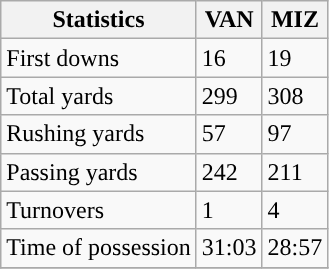<table class="wikitable">
<tr>
<th>Statistics</th>
<th>VAN</th>
<th>MIZ</th>
</tr>
<tr>
<td>First downs</td>
<td>16</td>
<td>19</td>
</tr>
<tr>
<td>Total yards</td>
<td>299</td>
<td>308</td>
</tr>
<tr>
<td>Rushing yards</td>
<td>57</td>
<td>97</td>
</tr>
<tr>
<td>Passing yards</td>
<td>242</td>
<td>211</td>
</tr>
<tr>
<td>Turnovers</td>
<td>1</td>
<td>4</td>
</tr>
<tr>
<td>Time of possession</td>
<td>31:03</td>
<td>28:57</td>
</tr>
<tr>
</tr>
</table>
